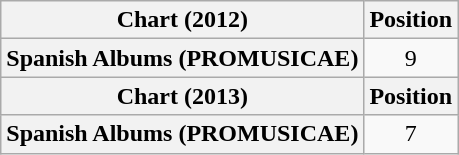<table class="wikitable plainrowheaders" style="text-align:center">
<tr>
<th scope="col">Chart (2012)</th>
<th scope="col">Position</th>
</tr>
<tr>
<th scope="row">Spanish Albums (PROMUSICAE)</th>
<td>9</td>
</tr>
<tr>
<th scope="col">Chart (2013)</th>
<th scope="col">Position</th>
</tr>
<tr>
<th scope="row">Spanish Albums (PROMUSICAE)</th>
<td>7</td>
</tr>
</table>
